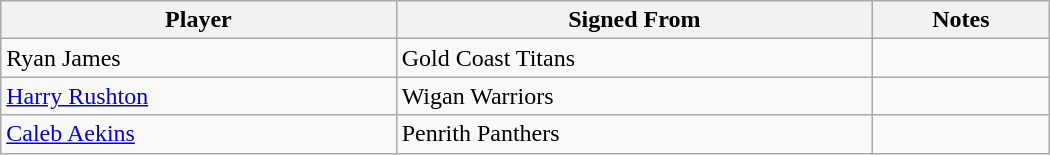<table class="wikitable sortable" style="width:700px;">
<tr>
<th>Player</th>
<th>Signed From</th>
<th>Notes</th>
</tr>
<tr>
<td data-sort-value="Bird, Jack">Ryan James</td>
<td> Gold Coast Titans</td>
<td></td>
</tr>
<tr>
<td><a href='#'>Harry Rushton</a></td>
<td> Wigan Warriors</td>
<td></td>
</tr>
<tr>
<td><a href='#'>Caleb Aekins</a></td>
<td> Penrith Panthers</td>
<td></td>
</tr>
</table>
